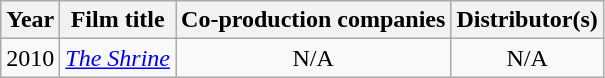<table class="wikitable">
<tr>
<th>Year</th>
<th>Film title</th>
<th>Co-production companies</th>
<th>Distributor(s)</th>
</tr>
<tr>
<td>2010</td>
<td><em><a href='#'>The Shrine</a></em></td>
<td style="text-align:center;">N/A</td>
<td style="text-align:center;">N/A</td>
</tr>
</table>
